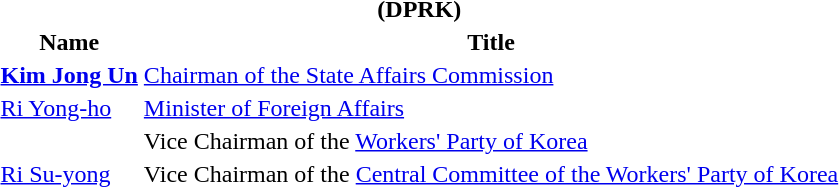<table>
<tr>
<th colspan=2> (DPRK)</th>
</tr>
<tr>
<th>Name</th>
<th>Title</th>
</tr>
<tr>
<td><strong><a href='#'>Kim Jong Un</a></strong></td>
<td><a href='#'>Chairman of the State Affairs Commission</a></td>
</tr>
<tr>
<td><a href='#'>Ri Yong-ho</a></td>
<td><a href='#'>Minister of Foreign Affairs</a></td>
</tr>
<tr>
<td></td>
<td>Vice Chairman of the <a href='#'>Workers' Party of Korea</a></td>
</tr>
<tr>
<td><a href='#'>Ri Su-yong</a></td>
<td>Vice Chairman of the <a href='#'>Central Committee of the Workers' Party of Korea</a></td>
</tr>
</table>
